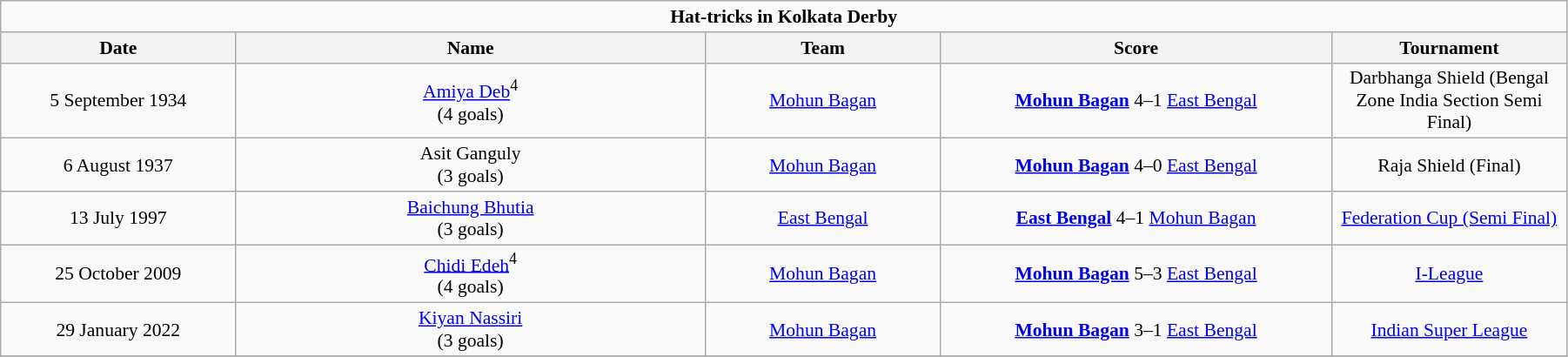<table class="wikitable" style="font-size:90%; width:95%; text-align:center">
<tr>
<td Colspan="5"><strong>Hat-tricks in Kolkata Derby</strong></td>
</tr>
<tr>
<th width="15%">Date</th>
<th width="30%">Name</th>
<th width="15%">Team</th>
<th width="25%">Score</th>
<th width="15%">Tournament</th>
</tr>
<tr>
<td>5 September 1934</td>
<td><a href='#'>Amiya Deb</a><sup>4</sup><br>(4 goals)</td>
<td><a href='#'>Mohun Bagan</a></td>
<td><strong><a href='#'>Mohun Bagan</a></strong> 4–1 <a href='#'>East Bengal</a></td>
<td>Darbhanga Shield (Bengal Zone India Section Semi Final)</td>
</tr>
<tr>
<td>6 August 1937</td>
<td>Asit Ganguly<br>(3 goals)</td>
<td><a href='#'>Mohun Bagan</a></td>
<td><strong><a href='#'>Mohun Bagan</a></strong> 4–0 <a href='#'>East Bengal</a></td>
<td>Raja Shield (Final)</td>
</tr>
<tr>
<td>13 July 1997</td>
<td><a href='#'>Baichung Bhutia</a><br>(3 goals)</td>
<td><a href='#'>East Bengal</a></td>
<td><strong><a href='#'>East Bengal</a></strong> 4–1 <a href='#'>Mohun Bagan</a></td>
<td><a href='#'>Federation Cup (Semi Final)</a></td>
</tr>
<tr>
<td>25 October 2009</td>
<td><a href='#'>Chidi Edeh</a><sup>4</sup><br>(4 goals)</td>
<td><a href='#'>Mohun Bagan</a></td>
<td><strong><a href='#'>Mohun Bagan</a></strong> 5–3 <a href='#'>East Bengal</a></td>
<td><a href='#'>I-League</a></td>
</tr>
<tr>
<td>29 January 2022</td>
<td><a href='#'>Kiyan Nassiri</a><br>(3 goals)</td>
<td><a href='#'>Mohun Bagan</a></td>
<td><strong><a href='#'>Mohun Bagan</a></strong> 3–1 <a href='#'>East Bengal</a></td>
<td><a href='#'>Indian Super League</a></td>
</tr>
<tr>
</tr>
</table>
